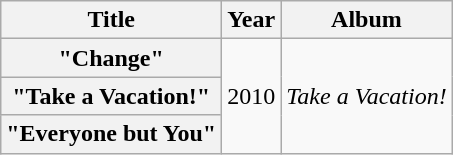<table class="wikitable plainrowheaders" style="text-align:center;">
<tr>
<th scope=col rowspan="1">Title</th>
<th scope=col rowspan="1">Year</th>
<th scope=col rowspan="1">Album</th>
</tr>
<tr>
<th scope="row">"Change"</th>
<td rowspan="3">2010</td>
<td rowspan="3"><em>Take a Vacation!</em></td>
</tr>
<tr>
<th scope="row">"Take a Vacation!"</th>
</tr>
<tr>
<th scope="row">"Everyone but You"</th>
</tr>
</table>
